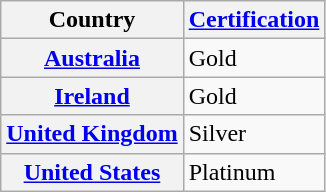<table class="wikitable plainrowheaders">
<tr>
<th>Country</th>
<th><a href='#'>Certification</a></th>
</tr>
<tr>
<th scope="row"><a href='#'>Australia</a></th>
<td>Gold</td>
</tr>
<tr>
<th scope="row"><a href='#'>Ireland</a></th>
<td>Gold</td>
</tr>
<tr>
<th scope="row"><a href='#'>United Kingdom</a></th>
<td>Silver</td>
</tr>
<tr>
<th scope="row"><a href='#'>United States</a></th>
<td>Platinum</td>
</tr>
</table>
